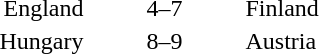<table style="text-align:center">
<tr>
<th width=200></th>
<th width=100></th>
<th width=200></th>
</tr>
<tr>
<td align=right>England </td>
<td>4–7</td>
<td align=left> Finland</td>
</tr>
<tr>
<td align=right>Hungary </td>
<td>8–9</td>
<td align=left> Austria</td>
</tr>
</table>
